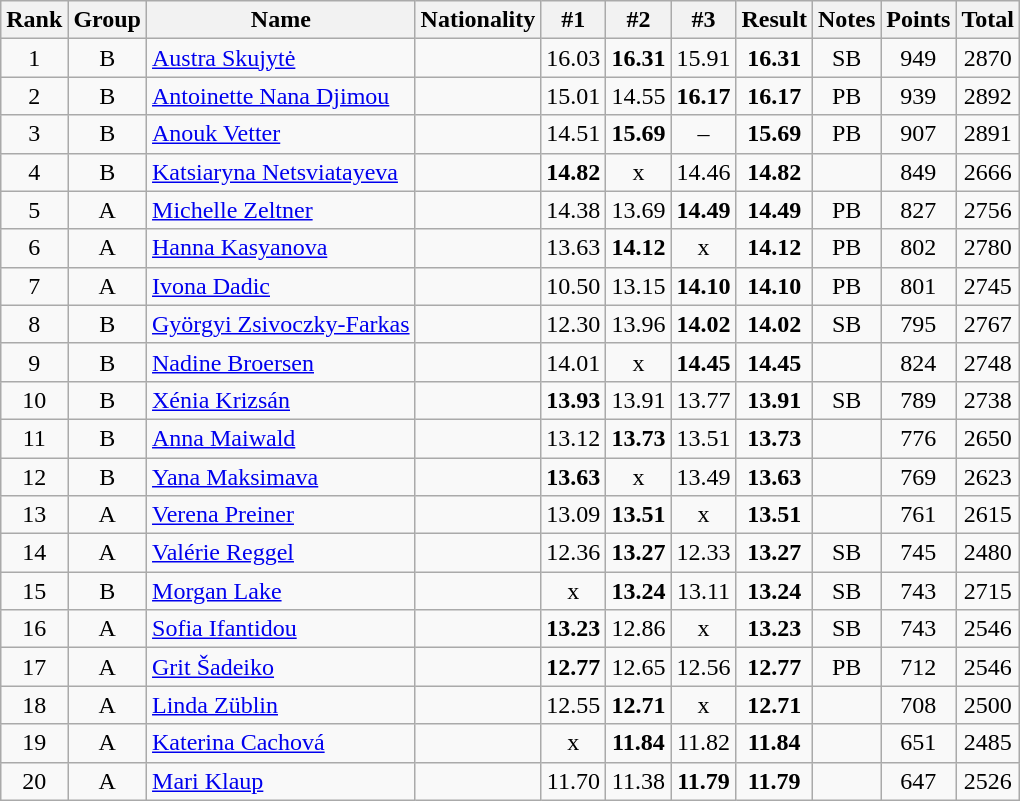<table class="wikitable sortable" style="text-align:center">
<tr>
<th>Rank</th>
<th>Group</th>
<th>Name</th>
<th>Nationality</th>
<th>#1</th>
<th>#2</th>
<th>#3</th>
<th>Result</th>
<th>Notes</th>
<th>Points</th>
<th>Total</th>
</tr>
<tr>
<td>1</td>
<td>B</td>
<td align=left><a href='#'>Austra Skujytė</a></td>
<td align=left></td>
<td>16.03</td>
<td><strong>16.31</strong></td>
<td>15.91</td>
<td><strong>16.31</strong></td>
<td>SB</td>
<td>949</td>
<td>2870</td>
</tr>
<tr>
<td>2</td>
<td>B</td>
<td align=left><a href='#'>Antoinette Nana Djimou</a></td>
<td align=left></td>
<td>15.01</td>
<td>14.55</td>
<td><strong>16.17</strong></td>
<td><strong>16.17</strong></td>
<td>PB</td>
<td>939</td>
<td>2892</td>
</tr>
<tr>
<td>3</td>
<td>B</td>
<td align=left><a href='#'>Anouk Vetter</a></td>
<td align=left></td>
<td>14.51</td>
<td><strong>15.69</strong></td>
<td>–</td>
<td><strong>15.69</strong></td>
<td>PB</td>
<td>907</td>
<td>2891</td>
</tr>
<tr>
<td>4</td>
<td>B</td>
<td align=left><a href='#'>Katsiaryna Netsviatayeva</a></td>
<td align=left></td>
<td><strong>14.82</strong></td>
<td>x</td>
<td>14.46</td>
<td><strong>14.82</strong></td>
<td></td>
<td>849</td>
<td>2666</td>
</tr>
<tr>
<td>5</td>
<td>A</td>
<td align=left><a href='#'>Michelle Zeltner</a></td>
<td align=left></td>
<td>14.38</td>
<td>13.69</td>
<td><strong>14.49</strong></td>
<td><strong>14.49</strong></td>
<td>PB</td>
<td>827</td>
<td>2756</td>
</tr>
<tr>
<td>6</td>
<td>A</td>
<td align=left><a href='#'>Hanna Kasyanova</a></td>
<td align=left></td>
<td>13.63</td>
<td><strong>14.12</strong></td>
<td>x</td>
<td><strong>14.12</strong></td>
<td>PB</td>
<td>802</td>
<td>2780</td>
</tr>
<tr>
<td>7</td>
<td>A</td>
<td align=left><a href='#'>Ivona Dadic</a></td>
<td align=left></td>
<td>10.50</td>
<td>13.15</td>
<td><strong>14.10</strong></td>
<td><strong>14.10</strong></td>
<td>PB</td>
<td>801</td>
<td>2745</td>
</tr>
<tr>
<td>8</td>
<td>B</td>
<td align=left><a href='#'>Györgyi Zsivoczky-Farkas</a></td>
<td align=left></td>
<td>12.30</td>
<td>13.96</td>
<td><strong>14.02</strong></td>
<td><strong>14.02</strong></td>
<td>SB</td>
<td>795</td>
<td>2767</td>
</tr>
<tr>
<td>9</td>
<td>B</td>
<td align=left><a href='#'>Nadine Broersen</a></td>
<td align=left></td>
<td>14.01</td>
<td>x</td>
<td><strong>14.45</strong></td>
<td><strong>14.45</strong></td>
<td></td>
<td>824</td>
<td>2748</td>
</tr>
<tr>
<td>10</td>
<td>B</td>
<td align=left><a href='#'>Xénia Krizsán</a></td>
<td align=left></td>
<td><strong>13.93</strong></td>
<td>13.91</td>
<td>13.77</td>
<td><strong>13.91</strong></td>
<td>SB</td>
<td>789</td>
<td>2738</td>
</tr>
<tr>
<td>11</td>
<td>B</td>
<td align=left><a href='#'>Anna Maiwald</a></td>
<td align=left></td>
<td>13.12</td>
<td><strong>13.73</strong></td>
<td>13.51</td>
<td><strong>13.73</strong></td>
<td></td>
<td>776</td>
<td>2650</td>
</tr>
<tr>
<td>12</td>
<td>B</td>
<td align=left><a href='#'>Yana Maksimava</a></td>
<td align=left></td>
<td><strong>13.63</strong></td>
<td>x</td>
<td>13.49</td>
<td><strong>13.63</strong></td>
<td></td>
<td>769</td>
<td>2623</td>
</tr>
<tr>
<td>13</td>
<td>A</td>
<td align=left><a href='#'>Verena Preiner</a></td>
<td align=left></td>
<td>13.09</td>
<td><strong>13.51</strong></td>
<td>x</td>
<td><strong>13.51</strong></td>
<td></td>
<td>761</td>
<td>2615</td>
</tr>
<tr>
<td>14</td>
<td>A</td>
<td align=left><a href='#'>Valérie Reggel</a></td>
<td align=left></td>
<td>12.36</td>
<td><strong>13.27</strong></td>
<td>12.33</td>
<td><strong>13.27</strong></td>
<td>SB</td>
<td>745</td>
<td>2480</td>
</tr>
<tr>
<td>15</td>
<td>B</td>
<td align=left><a href='#'>Morgan Lake</a></td>
<td align=left></td>
<td>x</td>
<td><strong>13.24</strong></td>
<td>13.11</td>
<td><strong>13.24</strong></td>
<td>SB</td>
<td>743</td>
<td>2715</td>
</tr>
<tr>
<td>16</td>
<td>A</td>
<td align=left><a href='#'>Sofia Ifantidou</a></td>
<td align=left></td>
<td><strong>13.23</strong></td>
<td>12.86</td>
<td>x</td>
<td><strong>13.23</strong></td>
<td>SB</td>
<td>743</td>
<td>2546</td>
</tr>
<tr>
<td>17</td>
<td>A</td>
<td align=left><a href='#'>Grit Šadeiko</a></td>
<td align=left></td>
<td><strong>12.77</strong></td>
<td>12.65</td>
<td>12.56</td>
<td><strong>12.77</strong></td>
<td>PB</td>
<td>712</td>
<td>2546</td>
</tr>
<tr>
<td>18</td>
<td>A</td>
<td align=left><a href='#'>Linda Züblin</a></td>
<td align=left></td>
<td>12.55</td>
<td><strong>12.71</strong></td>
<td>x</td>
<td><strong>12.71</strong></td>
<td></td>
<td>708</td>
<td>2500</td>
</tr>
<tr>
<td>19</td>
<td>A</td>
<td align=left><a href='#'>Katerina Cachová</a></td>
<td align=left></td>
<td>x</td>
<td><strong>11.84</strong></td>
<td>11.82</td>
<td><strong>11.84</strong></td>
<td></td>
<td>651</td>
<td>2485</td>
</tr>
<tr>
<td>20</td>
<td>A</td>
<td align=left><a href='#'>Mari Klaup</a></td>
<td align=left></td>
<td>11.70</td>
<td>11.38</td>
<td><strong>11.79</strong></td>
<td><strong>11.79</strong></td>
<td></td>
<td>647</td>
<td>2526</td>
</tr>
</table>
